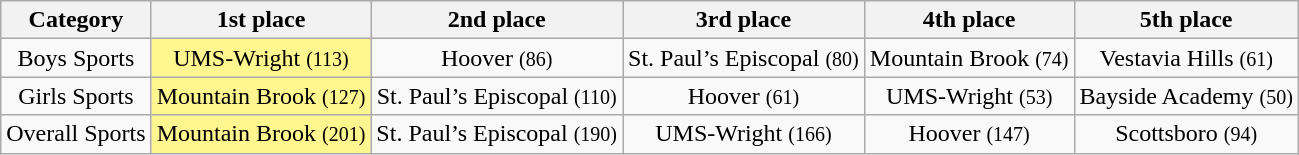<table class="wikitable" style="text-align:center">
<tr>
<th>Category</th>
<th>1st place</th>
<th>2nd place</th>
<th>3rd place</th>
<th>4th place</th>
<th>5th place</th>
</tr>
<tr>
<td>Boys Sports</td>
<td style="background:#FFF68F">UMS-Wright <small>(113)</small></td>
<td>Hoover <small>(86)</small></td>
<td>St. Paul’s Episcopal <small>(80)</small></td>
<td>Mountain Brook <small>(74)</small></td>
<td>Vestavia Hills <small>(61)</small></td>
</tr>
<tr>
<td>Girls Sports</td>
<td style="background:#FFF68F">Mountain Brook <small>(127)</small></td>
<td>St. Paul’s Episcopal <small>(110)</small></td>
<td>Hoover <small>(61)</small></td>
<td>UMS-Wright <small>(53)</small></td>
<td>Bayside Academy <small>(50)</small></td>
</tr>
<tr>
<td>Overall Sports</td>
<td style="background:#FFF68F">Mountain Brook <small>(201)</small></td>
<td>St. Paul’s Episcopal <small>(190)</small></td>
<td>UMS-Wright <small>(166)</small></td>
<td>Hoover <small>(147)</small></td>
<td>Scottsboro <small>(94)</small></td>
</tr>
</table>
